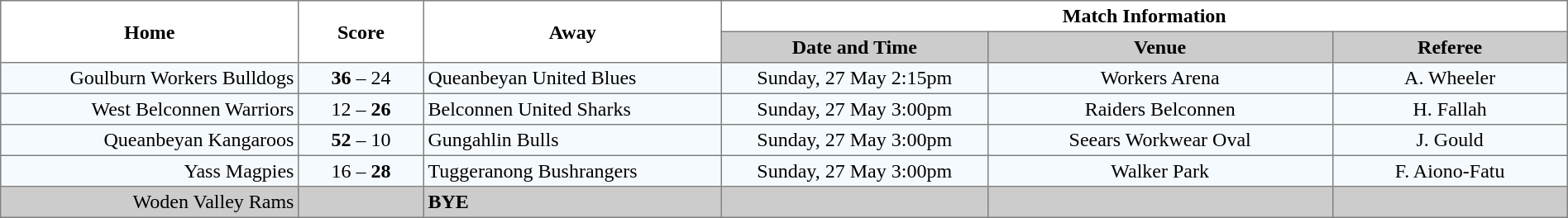<table border="1" cellpadding="3" cellspacing="0" width="100%" style="border-collapse:collapse;  text-align:center;">
<tr>
<th rowspan="2" width="19%">Home</th>
<th rowspan="2" width="8%">Score</th>
<th rowspan="2" width="19%">Away</th>
<th colspan="3">Match Information</th>
</tr>
<tr bgcolor="#CCCCCC">
<th width="17%">Date and Time</th>
<th width="22%">Venue</th>
<th width="50%">Referee</th>
</tr>
<tr style="text-align:center; background:#f5faff;">
<td align="right">Goulburn Workers Bulldogs <strong></strong></td>
<td><strong>36</strong> – 24</td>
<td align="left"> Queanbeyan United Blues</td>
<td>Sunday, 27 May 2:15pm</td>
<td>Workers Arena</td>
<td>A. Wheeler</td>
</tr>
<tr style="text-align:center; background:#f5faff;">
<td align="right">West Belconnen Warriors </td>
<td>12 – <strong>26</strong></td>
<td align="left"> Belconnen United Sharks</td>
<td>Sunday, 27 May 3:00pm</td>
<td>Raiders Belconnen</td>
<td>H. Fallah</td>
</tr>
<tr style="text-align:center; background:#f5faff;">
<td align="right">Queanbeyan Kangaroos </td>
<td><strong>52</strong> – 10</td>
<td align="left"> Gungahlin Bulls</td>
<td>Sunday, 27 May 3:00pm</td>
<td>Seears Workwear Oval</td>
<td>J. Gould</td>
</tr>
<tr style="text-align:center; background:#f5faff;">
<td align="right">Yass Magpies </td>
<td>16 – <strong>28</strong></td>
<td align="left"> Tuggeranong Bushrangers</td>
<td>Sunday, 27 May 3:00pm</td>
<td>Walker Park</td>
<td>F. Aiono-Fatu</td>
</tr>
<tr style="text-align:center; background:#CCCCCC;">
<td align="right">Woden Valley Rams </td>
<td></td>
<td align="left"><strong>BYE</strong></td>
<td></td>
<td></td>
<td></td>
</tr>
</table>
